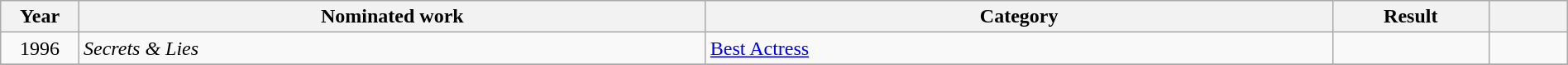<table class="wikitable" style="width:100%;">
<tr>
<th width=5%>Year</th>
<th style="width:40%;">Nominated work</th>
<th style="width:40%;">Category</th>
<th style="width:10%;">Result</th>
<th width=5%></th>
</tr>
<tr>
<td style="text-align:center;">1996</td>
<td style="text-align:left;"><em>Secrets & Lies</em></td>
<td><a href='#'>Best Actress</a></td>
<td></td>
<td style="text-align:center;"></td>
</tr>
<tr>
</tr>
</table>
